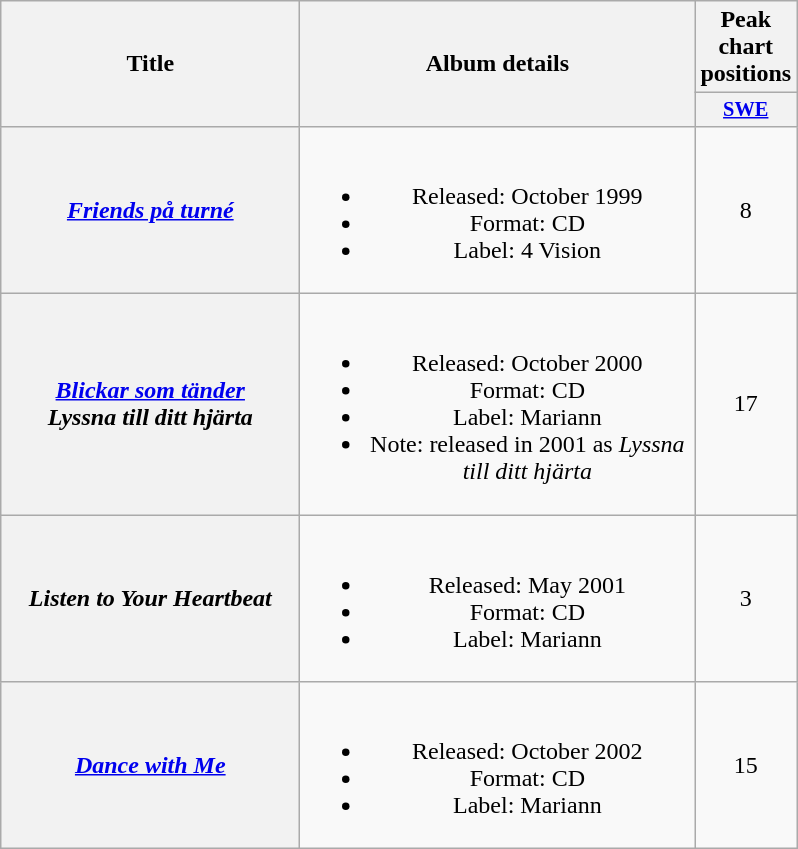<table class="wikitable plainrowheaders" style="text-align:center;" border="1">
<tr>
<th scope="col" rowspan="2" style="width:12em;">Title</th>
<th scope="col" rowspan="2" style="width:16em;">Album details</th>
<th scope="col" colspan="1">Peak chart<br>positions</th>
</tr>
<tr>
<th scope="col" style="width:3em; font-size:85%"><a href='#'>SWE</a><br></th>
</tr>
<tr>
<th scope="row"><em><a href='#'>Friends på turné</a></em></th>
<td><br><ul><li>Released: October 1999</li><li>Format: CD</li><li>Label: 4 Vision</li></ul></td>
<td>8</td>
</tr>
<tr>
<th scope="row"><em><a href='#'>Blickar som tänder</a></em> <br> <em>Lyssna till ditt hjärta</em></th>
<td><br><ul><li>Released: October 2000</li><li>Format: CD</li><li>Label: Mariann</li><li>Note: released in 2001 as <em>Lyssna till ditt hjärta</em></li></ul></td>
<td>17</td>
</tr>
<tr>
<th scope="row"><em>Listen to Your Heartbeat</em></th>
<td><br><ul><li>Released: May 2001</li><li>Format: CD</li><li>Label: Mariann</li></ul></td>
<td>3</td>
</tr>
<tr>
<th scope="row"><em><a href='#'>Dance with Me</a></em></th>
<td><br><ul><li>Released: October 2002</li><li>Format: CD</li><li>Label: Mariann</li></ul></td>
<td>15</td>
</tr>
</table>
